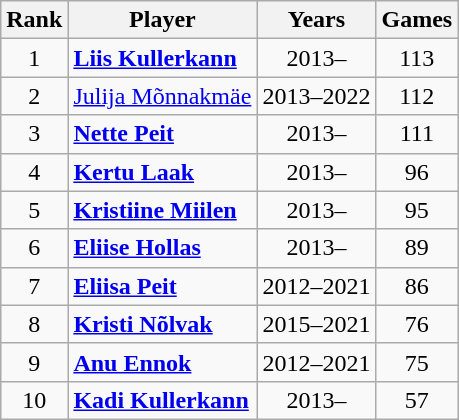<table class="wikitable sortable" style="text-align: center;">
<tr>
<th>Rank</th>
<th>Player</th>
<th>Years</th>
<th>Games</th>
</tr>
<tr>
<td>1</td>
<td style="text-align:left;"><strong><a href='#'>Liis Kullerkann</a></strong></td>
<td>2013–</td>
<td>113</td>
</tr>
<tr>
<td>2</td>
<td style="text-align:left;"><a href='#'>Julija Mõnnakmäe</a></td>
<td>2013–2022</td>
<td>112</td>
</tr>
<tr>
<td>3</td>
<td style="text-align:left;"><strong><a href='#'>Nette Peit</a></strong></td>
<td>2013–</td>
<td>111</td>
</tr>
<tr>
<td>4</td>
<td style="text-align:left;"><strong><a href='#'>Kertu Laak</a></strong></td>
<td>2013–</td>
<td>96</td>
</tr>
<tr>
<td>5</td>
<td style="text-align:left;"><strong><a href='#'>Kristiine Miilen</a></strong></td>
<td>2013–</td>
<td>95</td>
</tr>
<tr>
<td>6</td>
<td style="text-align:left;"><strong><a href='#'>Eliise Hollas</a></strong></td>
<td>2013–</td>
<td>89</td>
</tr>
<tr>
<td>7</td>
<td style="text-align:left;"><strong><a href='#'>Eliisa Peit</a></strong></td>
<td>2012–2021</td>
<td>86</td>
</tr>
<tr>
<td>8</td>
<td style="text-align:left;"><strong><a href='#'>Kristi Nõlvak</a></strong></td>
<td>2015–2021</td>
<td>76</td>
</tr>
<tr>
<td>9</td>
<td style="text-align:left;"><strong><a href='#'>Anu Ennok</a></strong></td>
<td>2012–2021</td>
<td>75</td>
</tr>
<tr>
<td>10</td>
<td style="text-align:left;"><strong><a href='#'>Kadi Kullerkann</a></strong></td>
<td>2013–</td>
<td>57</td>
</tr>
</table>
